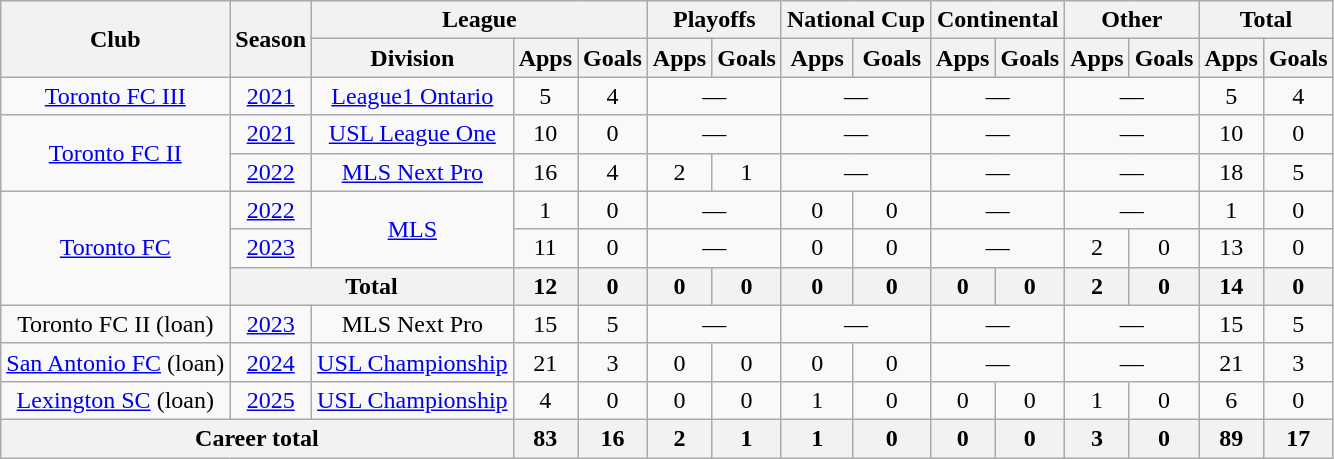<table class="wikitable" style="text-align: center">
<tr>
<th rowspan="2">Club</th>
<th rowspan="2">Season</th>
<th colspan="3">League</th>
<th colspan="2">Playoffs</th>
<th colspan="2">National Cup</th>
<th colspan="2">Continental</th>
<th colspan="2">Other</th>
<th colspan="2">Total</th>
</tr>
<tr>
<th>Division</th>
<th>Apps</th>
<th>Goals</th>
<th>Apps</th>
<th>Goals</th>
<th>Apps</th>
<th>Goals</th>
<th>Apps</th>
<th>Goals</th>
<th>Apps</th>
<th>Goals</th>
<th>Apps</th>
<th>Goals</th>
</tr>
<tr>
<td><a href='#'>Toronto FC III</a></td>
<td><a href='#'>2021</a></td>
<td><a href='#'>League1 Ontario</a></td>
<td>5</td>
<td>4</td>
<td colspan="2">—</td>
<td colspan="2">—</td>
<td colspan="2">—</td>
<td colspan="2">—</td>
<td>5</td>
<td>4</td>
</tr>
<tr>
<td rowspan="2"><a href='#'>Toronto FC II</a></td>
<td><a href='#'>2021</a></td>
<td><a href='#'>USL League One</a></td>
<td>10</td>
<td>0</td>
<td colspan="2">—</td>
<td colspan="2">—</td>
<td colspan="2">—</td>
<td colspan="2">—</td>
<td>10</td>
<td>0</td>
</tr>
<tr>
<td><a href='#'>2022</a></td>
<td><a href='#'>MLS Next Pro</a></td>
<td>16</td>
<td>4</td>
<td>2</td>
<td>1</td>
<td colspan="2">—</td>
<td colspan="2">—</td>
<td colspan="2">—</td>
<td>18</td>
<td>5</td>
</tr>
<tr>
<td rowspan="3"><a href='#'>Toronto FC</a></td>
<td><a href='#'>2022</a></td>
<td rowspan="2"><a href='#'>MLS</a></td>
<td>1</td>
<td>0</td>
<td colspan="2">—</td>
<td>0</td>
<td>0</td>
<td colspan="2">—</td>
<td colspan="2">—</td>
<td>1</td>
<td>0</td>
</tr>
<tr>
<td><a href='#'>2023</a></td>
<td>11</td>
<td>0</td>
<td colspan="2">—</td>
<td>0</td>
<td>0</td>
<td colspan="2">—</td>
<td>2</td>
<td>0</td>
<td>13</td>
<td>0</td>
</tr>
<tr>
<th colspan="2">Total</th>
<th>12</th>
<th>0</th>
<th>0</th>
<th>0</th>
<th>0</th>
<th>0</th>
<th>0</th>
<th>0</th>
<th>2</th>
<th>0</th>
<th>14</th>
<th>0</th>
</tr>
<tr>
<td>Toronto FC II (loan)</td>
<td><a href='#'>2023</a></td>
<td>MLS Next Pro</td>
<td>15</td>
<td>5</td>
<td colspan="2">—</td>
<td colspan="2">—</td>
<td colspan="2">—</td>
<td colspan="2">—</td>
<td>15</td>
<td>5</td>
</tr>
<tr>
<td><a href='#'>San Antonio FC</a> (loan)</td>
<td><a href='#'>2024</a></td>
<td><a href='#'>USL Championship</a></td>
<td>21</td>
<td>3</td>
<td>0</td>
<td>0</td>
<td>0</td>
<td>0</td>
<td colspan="2">—</td>
<td colspan="2">—</td>
<td>21</td>
<td>3</td>
</tr>
<tr>
<td><a href='#'>Lexington SC</a> (loan)</td>
<td><a href='#'>2025</a></td>
<td><a href='#'>USL Championship</a></td>
<td>4</td>
<td>0</td>
<td>0</td>
<td>0</td>
<td>1</td>
<td>0</td>
<td>0</td>
<td>0</td>
<td>1</td>
<td>0</td>
<td>6</td>
<td>0</td>
</tr>
<tr>
<th colspan="3">Career total</th>
<th>83</th>
<th>16</th>
<th>2</th>
<th>1</th>
<th>1</th>
<th>0</th>
<th>0</th>
<th>0</th>
<th>3</th>
<th>0</th>
<th>89</th>
<th>17</th>
</tr>
</table>
